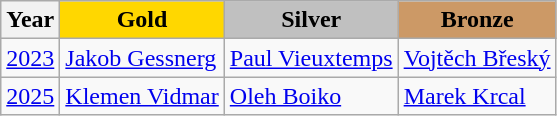<table class="wikitable">
<tr>
<th>Year</th>
<td align=center bgcolor=gold><strong>Gold</strong></td>
<td align=center bgcolor=silver><strong>Silver</strong></td>
<td align=center bgcolor=cc9966><strong>Bronze</strong></td>
</tr>
<tr>
<td><a href='#'>2023</a></td>
<td> <a href='#'>Jakob Gessnerg</a></td>
<td> <a href='#'>Paul Vieuxtemps</a></td>
<td> <a href='#'>Vojtěch Břeský</a></td>
</tr>
<tr>
<td><a href='#'>2025</a></td>
<td> <a href='#'>Klemen Vidmar</a></td>
<td> <a href='#'>Oleh Boiko</a></td>
<td> <a href='#'>Marek Krcal</a></td>
</tr>
</table>
